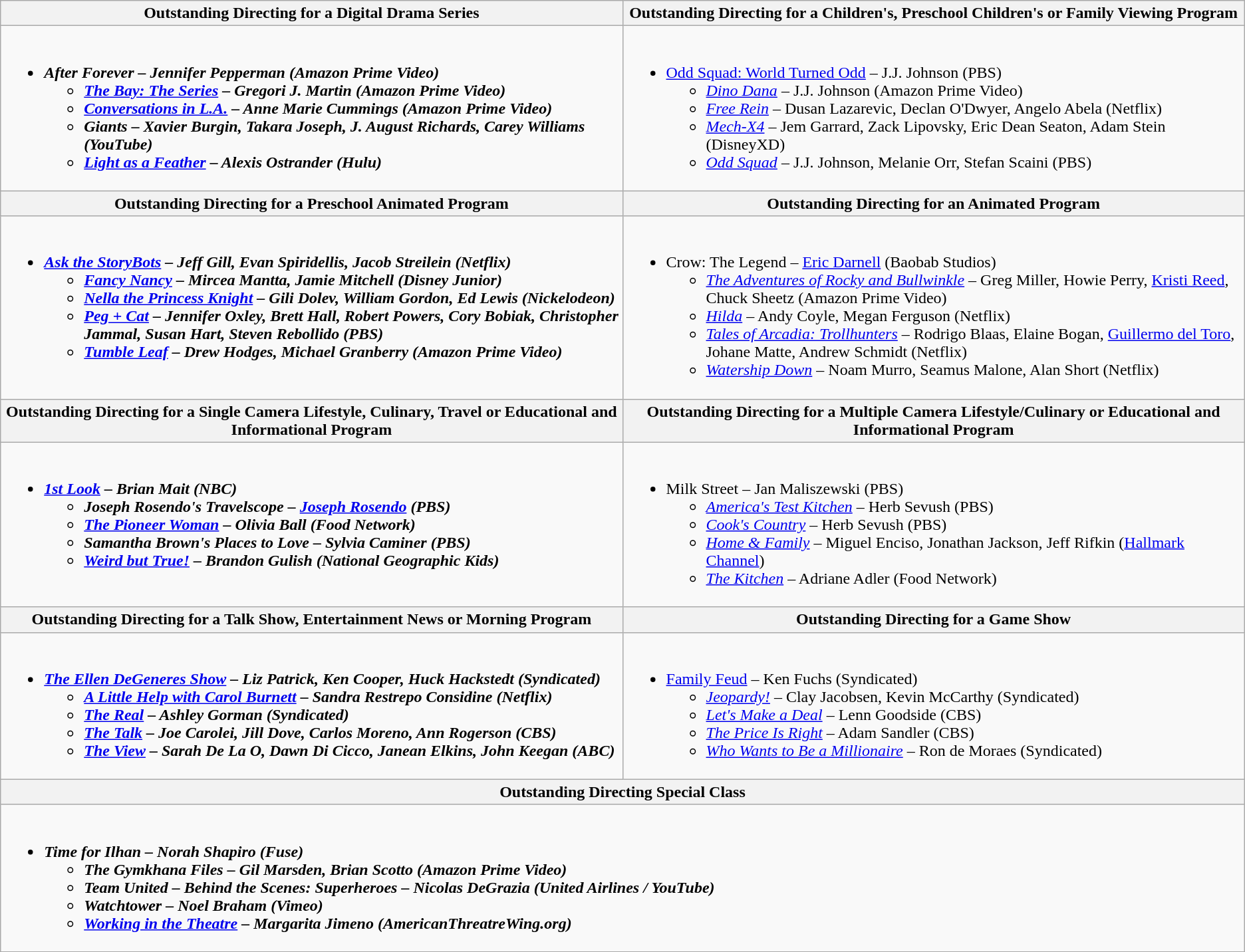<table class=wikitable>
<tr>
<th style="width:50%">Outstanding Directing for a Digital Drama Series</th>
<th style="width:50%">Outstanding Directing for a Children's, Preschool Children's or Family Viewing Program</th>
</tr>
<tr>
<td valign="top"><br><ul><li><strong><em>After Forever<em> – Jennifer Pepperman (Amazon Prime Video)<strong><ul><li></em><a href='#'>The Bay: The Series</a><em> – Gregori J. Martin (Amazon Prime Video)</li><li></em><a href='#'>Conversations in L.A.</a><em> – Anne Marie Cummings (Amazon Prime Video)</li><li></em>Giants<em> – Xavier Burgin, Takara Joseph, J. August Richards, Carey Williams (YouTube)</li><li></em><a href='#'>Light as a Feather</a><em> – Alexis Ostrander (Hulu)</li></ul></li></ul></td>
<td valign="top"><br><ul><li></em></strong><a href='#'>Odd Squad: World Turned Odd</a></em> – J.J. Johnson (PBS)</strong><ul><li><em><a href='#'>Dino Dana</a></em> – J.J. Johnson (Amazon Prime Video)</li><li><em><a href='#'>Free Rein</a></em> – Dusan Lazarevic, Declan O'Dwyer, Angelo Abela (Netflix)</li><li><em><a href='#'>Mech-X4</a></em> – Jem Garrard, Zack Lipovsky, Eric Dean Seaton, Adam Stein (DisneyXD)</li><li><em><a href='#'>Odd Squad</a></em> – J.J. Johnson, Melanie Orr, Stefan Scaini (PBS)</li></ul></li></ul></td>
</tr>
<tr>
<th style="width:50%">Outstanding Directing for a Preschool Animated Program</th>
<th style="width:50%">Outstanding Directing for an Animated Program</th>
</tr>
<tr>
<td valign="top"><br><ul><li><strong><em><a href='#'>Ask the StoryBots</a><em> – Jeff Gill, Evan Spiridellis, Jacob Streilein (Netflix)<strong><ul><li></em><a href='#'>Fancy Nancy</a><em> – Mircea Mantta, Jamie Mitchell (Disney Junior)</li><li></em><a href='#'>Nella the Princess Knight</a><em> – Gili Dolev, William Gordon, Ed Lewis (Nickelodeon)</li><li></em><a href='#'>Peg + Cat</a><em> – Jennifer Oxley, Brett Hall, Robert Powers, Cory Bobiak, Christopher Jammal, Susan Hart, Steven Rebollido (PBS)</li><li></em><a href='#'>Tumble Leaf</a><em> – Drew Hodges, Michael Granberry (Amazon Prime Video)</li></ul></li></ul></td>
<td valign="top"><br><ul><li></em></strong>Crow: The Legend</em> – <a href='#'>Eric Darnell</a> (Baobab Studios)</strong><ul><li><em><a href='#'>The Adventures of Rocky and Bullwinkle</a></em> – Greg Miller, Howie Perry, <a href='#'>Kristi Reed</a>, Chuck Sheetz (Amazon Prime Video)</li><li><em><a href='#'>Hilda</a></em> – Andy Coyle, Megan Ferguson (Netflix)</li><li><em><a href='#'>Tales of Arcadia: Trollhunters</a></em> – Rodrigo Blaas, Elaine Bogan, <a href='#'>Guillermo del Toro</a>, Johane Matte, Andrew Schmidt (Netflix)</li><li><em><a href='#'>Watership Down</a></em> – Noam Murro, Seamus Malone, Alan Short (Netflix)</li></ul></li></ul></td>
</tr>
<tr>
<th style="width:50%">Outstanding Directing for a Single Camera Lifestyle, Culinary, Travel or Educational and Informational Program</th>
<th style="width:50%">Outstanding Directing for a Multiple Camera Lifestyle/Culinary or Educational and Informational Program</th>
</tr>
<tr>
<td valign="top"><br><ul><li><strong><em><a href='#'>1st Look</a><em> – Brian Mait (NBC)<strong><ul><li></em>Joseph Rosendo's Travelscope<em> – <a href='#'>Joseph Rosendo</a> (PBS)</li><li></em><a href='#'>The Pioneer Woman</a><em> – Olivia Ball (Food Network)</li><li></em>Samantha Brown's Places to Love<em> – Sylvia Caminer (PBS)</li><li></em><a href='#'>Weird but True!</a><em> – Brandon Gulish (National Geographic Kids)</li></ul></li></ul></td>
<td valign="top"><br><ul><li></em></strong>Milk Street</em> – Jan Maliszewski (PBS)</strong><ul><li><em><a href='#'>America's Test Kitchen</a></em> – Herb Sevush (PBS)</li><li><em><a href='#'>Cook's Country</a></em> – Herb Sevush (PBS)</li><li><em><a href='#'>Home & Family</a></em> – Miguel Enciso, Jonathan Jackson, Jeff Rifkin (<a href='#'>Hallmark Channel</a>)</li><li><em><a href='#'>The Kitchen</a></em> – Adriane Adler (Food Network)</li></ul></li></ul></td>
</tr>
<tr>
<th style="width:50%">Outstanding Directing for a Talk Show, Entertainment News or Morning Program</th>
<th style="width:50%">Outstanding Directing for a Game Show</th>
</tr>
<tr>
<td valign="top"><br><ul><li><strong><em><a href='#'>The Ellen DeGeneres Show</a><em> – Liz Patrick, Ken Cooper, Huck Hackstedt (Syndicated)<strong><ul><li></em><a href='#'>A Little Help with Carol Burnett</a><em> – Sandra Restrepo Considine (Netflix)</li><li></em><a href='#'>The Real</a><em> – Ashley Gorman (Syndicated)</li><li></em><a href='#'>The Talk</a><em> – Joe Carolei, Jill Dove, Carlos Moreno, Ann Rogerson (CBS)</li><li></em><a href='#'>The View</a><em> – Sarah De La O, Dawn Di Cicco, Janean Elkins, John Keegan (ABC)</li></ul></li></ul></td>
<td valign="top"><br><ul><li></em></strong><a href='#'>Family Feud</a></em> – Ken Fuchs (Syndicated)</strong><ul><li><em><a href='#'>Jeopardy!</a></em> – Clay Jacobsen, Kevin McCarthy (Syndicated)</li><li><em><a href='#'>Let's Make a Deal</a></em> – Lenn Goodside (CBS)</li><li><em><a href='#'>The Price Is Right</a></em> – Adam Sandler (CBS)</li><li><em><a href='#'>Who Wants to Be a Millionaire</a></em> – Ron de Moraes (Syndicated)</li></ul></li></ul></td>
</tr>
<tr>
<th colspan="2" style="width:50%">Outstanding Directing Special Class</th>
</tr>
<tr>
<td colspan="2" valign="top"><br><ul><li><strong><em>Time for Ilhan<em> – Norah Shapiro (Fuse)<strong><ul><li></em>The Gymkhana Files<em> – Gil Marsden, Brian Scotto (Amazon Prime Video)</li><li></em>Team United – Behind the Scenes: Superheroes<em> – Nicolas DeGrazia (United Airlines / YouTube)</li><li></em>Watchtower<em> – Noel Braham (Vimeo)</li><li></em><a href='#'>Working in the Theatre</a><em> – Margarita Jimeno (AmericanThreatreWing.org)</li></ul></li></ul></td>
</tr>
<tr>
</tr>
</table>
